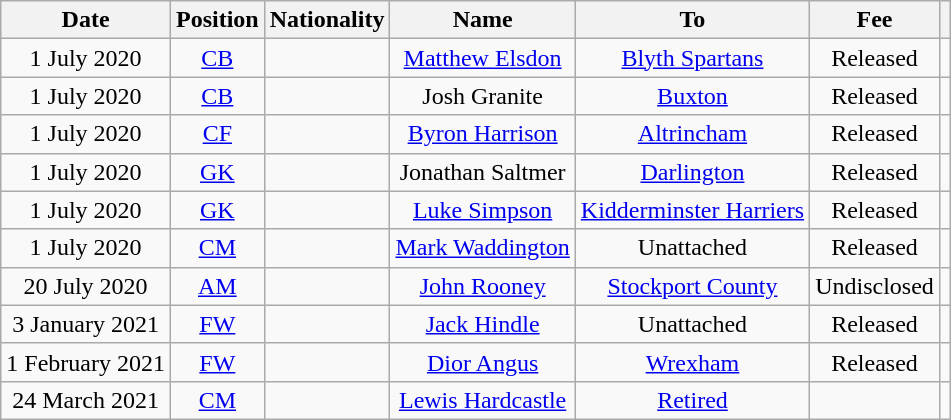<table class="wikitable" style="text-align:center;">
<tr>
<th>Date</th>
<th>Position</th>
<th>Nationality</th>
<th>Name</th>
<th>To</th>
<th>Fee</th>
<th></th>
</tr>
<tr>
<td>1 July 2020</td>
<td><a href='#'>CB</a></td>
<td></td>
<td><a href='#'>Matthew Elsdon</a></td>
<td> <a href='#'>Blyth Spartans</a></td>
<td>Released</td>
<td></td>
</tr>
<tr>
<td>1 July 2020</td>
<td><a href='#'>CB</a></td>
<td></td>
<td>Josh Granite</td>
<td> <a href='#'>Buxton</a></td>
<td>Released</td>
<td></td>
</tr>
<tr>
<td>1 July 2020</td>
<td><a href='#'>CF</a></td>
<td></td>
<td><a href='#'>Byron Harrison</a></td>
<td> <a href='#'>Altrincham</a></td>
<td>Released</td>
<td></td>
</tr>
<tr>
<td>1 July 2020</td>
<td><a href='#'>GK</a></td>
<td></td>
<td>Jonathan Saltmer</td>
<td> <a href='#'>Darlington</a></td>
<td>Released</td>
<td></td>
</tr>
<tr>
<td>1 July 2020</td>
<td><a href='#'>GK</a></td>
<td></td>
<td><a href='#'>Luke Simpson</a></td>
<td> <a href='#'>Kidderminster Harriers</a></td>
<td>Released</td>
<td></td>
</tr>
<tr>
<td>1 July 2020</td>
<td><a href='#'>CM</a></td>
<td></td>
<td><a href='#'>Mark Waddington</a></td>
<td> Unattached</td>
<td>Released</td>
<td></td>
</tr>
<tr>
<td>20 July 2020</td>
<td><a href='#'>AM</a></td>
<td></td>
<td><a href='#'>John Rooney</a></td>
<td> <a href='#'>Stockport County</a></td>
<td>Undisclosed</td>
<td></td>
</tr>
<tr>
<td>3 January 2021</td>
<td><a href='#'>FW</a></td>
<td></td>
<td><a href='#'>Jack Hindle</a></td>
<td> Unattached</td>
<td>Released</td>
<td></td>
</tr>
<tr>
<td>1 February 2021</td>
<td><a href='#'>FW</a></td>
<td></td>
<td><a href='#'>Dior Angus</a></td>
<td> <a href='#'>Wrexham</a></td>
<td>Released</td>
<td></td>
</tr>
<tr>
<td>24 March 2021</td>
<td><a href='#'>CM</a></td>
<td></td>
<td><a href='#'>Lewis Hardcastle</a></td>
<td><a href='#'>Retired</a></td>
<td></td>
<td></td>
</tr>
</table>
